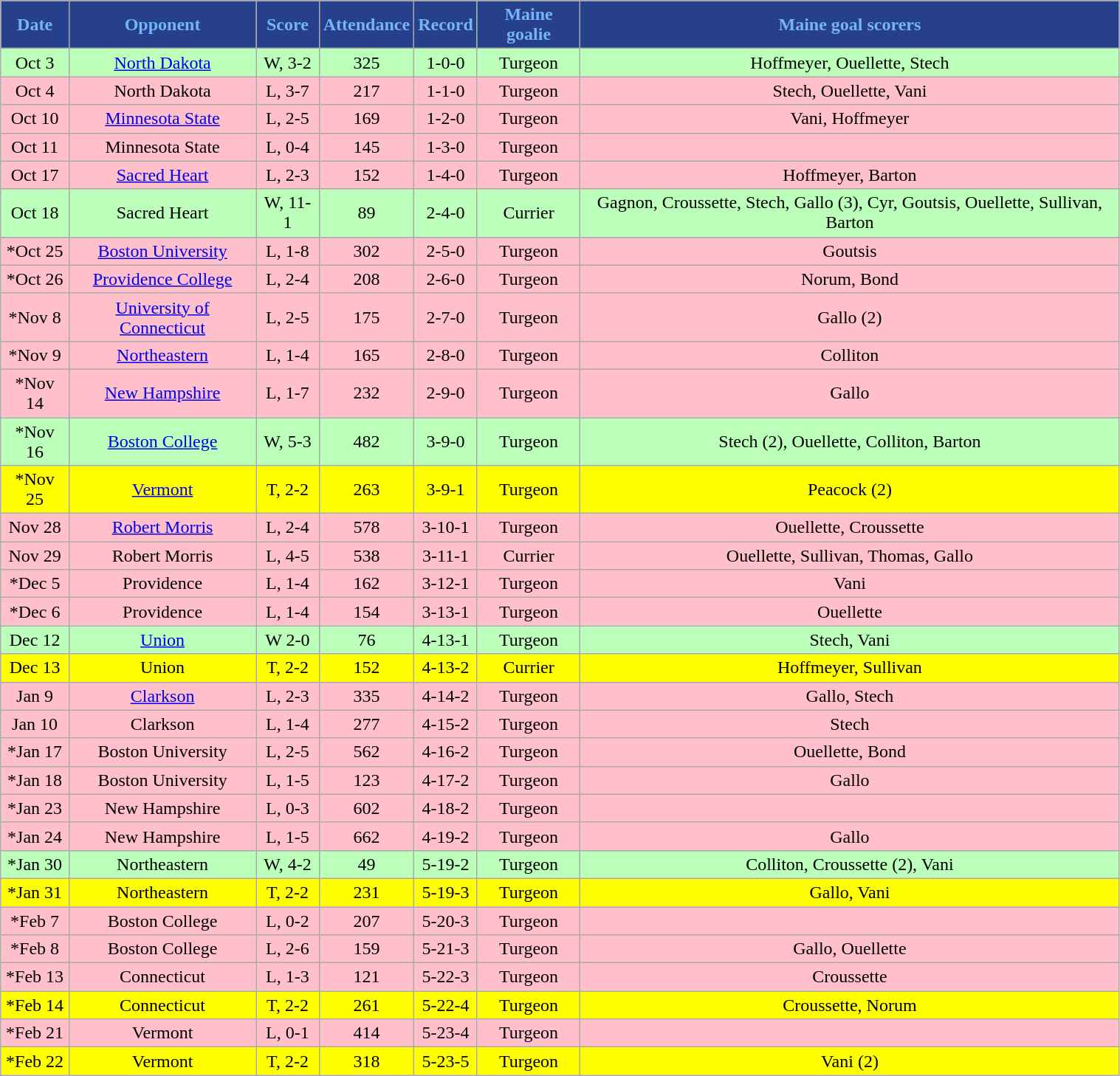<table class="wikitable" width="80%">
<tr align="center"  style="background:#27408B;color:#74B4FA;">
<td><strong>Date</strong></td>
<td><strong>Opponent</strong></td>
<td><strong>Score</strong></td>
<td><strong>Attendance</strong></td>
<td><strong>Record</strong></td>
<td><strong>Maine goalie</strong></td>
<td><strong>Maine goal scorers</strong></td>
</tr>
<tr align="center" bgcolor="bbffbb">
<td>Oct 3</td>
<td><a href='#'>North Dakota</a></td>
<td>W, 3-2</td>
<td>325</td>
<td>1-0-0</td>
<td>Turgeon</td>
<td>Hoffmeyer, Ouellette, Stech</td>
</tr>
<tr align="center" bgcolor="pink">
<td>Oct 4</td>
<td>North Dakota</td>
<td>L, 3-7</td>
<td>217</td>
<td>1-1-0</td>
<td>Turgeon</td>
<td>Stech, Ouellette, Vani</td>
</tr>
<tr align="center" bgcolor="pink">
<td>Oct 10</td>
<td><a href='#'>Minnesota State</a></td>
<td>L, 2-5</td>
<td>169</td>
<td>1-2-0</td>
<td>Turgeon</td>
<td>Vani, Hoffmeyer</td>
</tr>
<tr align="center" bgcolor="pink">
<td>Oct 11</td>
<td>Minnesota State</td>
<td>L, 0-4</td>
<td>145</td>
<td>1-3-0</td>
<td>Turgeon</td>
<td></td>
</tr>
<tr align="center" bgcolor="pink">
<td>Oct 17</td>
<td><a href='#'>Sacred Heart</a></td>
<td>L, 2-3</td>
<td>152</td>
<td>1-4-0</td>
<td>Turgeon</td>
<td>Hoffmeyer, Barton</td>
</tr>
<tr align="center" bgcolor="bbffbb">
<td>Oct 18</td>
<td>Sacred Heart</td>
<td>W, 11-1</td>
<td>89</td>
<td>2-4-0</td>
<td>Currier</td>
<td>Gagnon, Croussette, Stech, Gallo (3), Cyr, Goutsis, Ouellette, Sullivan, Barton</td>
</tr>
<tr align="center" bgcolor="pink">
<td>*Oct 25</td>
<td><a href='#'>Boston University</a></td>
<td>L, 1-8</td>
<td>302</td>
<td>2-5-0</td>
<td>Turgeon</td>
<td>Goutsis</td>
</tr>
<tr align="center" bgcolor="pink">
<td>*Oct 26</td>
<td><a href='#'>Providence College</a></td>
<td>L, 2-4</td>
<td>208</td>
<td>2-6-0</td>
<td>Turgeon</td>
<td>Norum, Bond</td>
</tr>
<tr align="center" bgcolor="pink">
<td>*Nov 8</td>
<td><a href='#'>University of Connecticut</a></td>
<td>L, 2-5</td>
<td>175</td>
<td>2-7-0</td>
<td>Turgeon</td>
<td>Gallo (2)</td>
</tr>
<tr align="center" bgcolor="pink">
<td>*Nov 9</td>
<td><a href='#'>Northeastern</a></td>
<td>L, 1-4</td>
<td>165</td>
<td>2-8-0</td>
<td>Turgeon</td>
<td>Colliton</td>
</tr>
<tr align="center" bgcolor="pink">
<td>*Nov 14</td>
<td><a href='#'>New Hampshire</a></td>
<td>L, 1-7</td>
<td>232</td>
<td>2-9-0</td>
<td>Turgeon</td>
<td>Gallo</td>
</tr>
<tr align="center" bgcolor="bbffbb">
<td>*Nov 16</td>
<td><a href='#'>Boston College</a></td>
<td>W, 5-3</td>
<td>482</td>
<td>3-9-0</td>
<td>Turgeon</td>
<td>Stech (2), Ouellette, Colliton, Barton</td>
</tr>
<tr align="center" bgcolor="yellow">
<td>*Nov 25</td>
<td><a href='#'>Vermont</a></td>
<td>T, 2-2</td>
<td>263</td>
<td>3-9-1</td>
<td>Turgeon</td>
<td>Peacock (2)</td>
</tr>
<tr align="center" bgcolor="pink">
<td>Nov 28</td>
<td><a href='#'>Robert Morris</a></td>
<td>L, 2-4</td>
<td>578</td>
<td>3-10-1</td>
<td>Turgeon</td>
<td>Ouellette, Croussette</td>
</tr>
<tr align="center" bgcolor="pink">
<td>Nov 29</td>
<td>Robert Morris</td>
<td>L, 4-5</td>
<td>538</td>
<td>3-11-1</td>
<td>Currier</td>
<td>Ouellette, Sullivan, Thomas, Gallo</td>
</tr>
<tr align="center" bgcolor="pink">
<td>*Dec 5</td>
<td>Providence</td>
<td>L, 1-4</td>
<td>162</td>
<td>3-12-1</td>
<td>Turgeon</td>
<td>Vani</td>
</tr>
<tr align="center" bgcolor="pink">
<td>*Dec 6</td>
<td>Providence</td>
<td>L, 1-4</td>
<td>154</td>
<td>3-13-1</td>
<td>Turgeon</td>
<td>Ouellette</td>
</tr>
<tr align="center" bgcolor="bbffbb">
<td>Dec 12</td>
<td><a href='#'>Union</a></td>
<td>W 2-0</td>
<td>76</td>
<td>4-13-1</td>
<td>Turgeon</td>
<td>Stech, Vani</td>
</tr>
<tr align="center" bgcolor="yellow">
<td>Dec 13</td>
<td>Union</td>
<td>T, 2-2</td>
<td>152</td>
<td>4-13-2</td>
<td>Currier</td>
<td>Hoffmeyer, Sullivan</td>
</tr>
<tr align="center" bgcolor="pink">
<td>Jan 9</td>
<td><a href='#'>Clarkson</a></td>
<td>L, 2-3</td>
<td>335</td>
<td>4-14-2</td>
<td>Turgeon</td>
<td>Gallo, Stech</td>
</tr>
<tr align="center" bgcolor="pink">
<td>Jan 10</td>
<td>Clarkson</td>
<td>L, 1-4</td>
<td>277</td>
<td>4-15-2</td>
<td>Turgeon</td>
<td>Stech</td>
</tr>
<tr align="center" bgcolor="pink">
<td>*Jan 17</td>
<td>Boston University</td>
<td>L, 2-5</td>
<td>562</td>
<td>4-16-2</td>
<td>Turgeon</td>
<td>Ouellette, Bond</td>
</tr>
<tr align="center" bgcolor="pink">
<td>*Jan 18</td>
<td>Boston University</td>
<td>L, 1-5</td>
<td>123</td>
<td>4-17-2</td>
<td>Turgeon</td>
<td>Gallo</td>
</tr>
<tr align="center" bgcolor="pink">
<td>*Jan 23</td>
<td>New Hampshire</td>
<td>L, 0-3</td>
<td>602</td>
<td>4-18-2</td>
<td>Turgeon</td>
<td></td>
</tr>
<tr align="center" bgcolor="pink">
<td>*Jan 24</td>
<td>New Hampshire</td>
<td>L, 1-5</td>
<td>662</td>
<td>4-19-2</td>
<td>Turgeon</td>
<td>Gallo</td>
</tr>
<tr align="center" bgcolor="bbffbb">
<td>*Jan 30</td>
<td>Northeastern</td>
<td>W, 4-2</td>
<td>49</td>
<td>5-19-2</td>
<td>Turgeon</td>
<td>Colliton, Croussette (2), Vani</td>
</tr>
<tr align="center" bgcolor="yellow">
<td>*Jan 31</td>
<td>Northeastern</td>
<td>T, 2-2</td>
<td>231</td>
<td>5-19-3</td>
<td>Turgeon</td>
<td>Gallo, Vani</td>
</tr>
<tr align="center" bgcolor="pink">
<td>*Feb 7</td>
<td>Boston College</td>
<td>L, 0-2</td>
<td>207</td>
<td>5-20-3</td>
<td>Turgeon</td>
<td></td>
</tr>
<tr align="center" bgcolor="pink">
<td>*Feb 8</td>
<td>Boston College</td>
<td>L, 2-6</td>
<td>159</td>
<td>5-21-3</td>
<td>Turgeon</td>
<td>Gallo, Ouellette</td>
</tr>
<tr align="center" bgcolor="pink">
<td>*Feb 13</td>
<td>Connecticut</td>
<td>L, 1-3</td>
<td>121</td>
<td>5-22-3</td>
<td>Turgeon</td>
<td>Croussette</td>
</tr>
<tr align="center" bgcolor="yellow">
<td>*Feb 14</td>
<td>Connecticut</td>
<td>T, 2-2</td>
<td>261</td>
<td>5-22-4</td>
<td>Turgeon</td>
<td>Croussette, Norum</td>
</tr>
<tr align="center" bgcolor="pink">
<td>*Feb 21</td>
<td>Vermont</td>
<td>L, 0-1</td>
<td>414</td>
<td>5-23-4</td>
<td>Turgeon</td>
<td></td>
</tr>
<tr align="center" bgcolor="yellow">
<td>*Feb 22</td>
<td>Vermont</td>
<td>T, 2-2</td>
<td>318</td>
<td>5-23-5</td>
<td>Turgeon</td>
<td>Vani (2)</td>
</tr>
</table>
